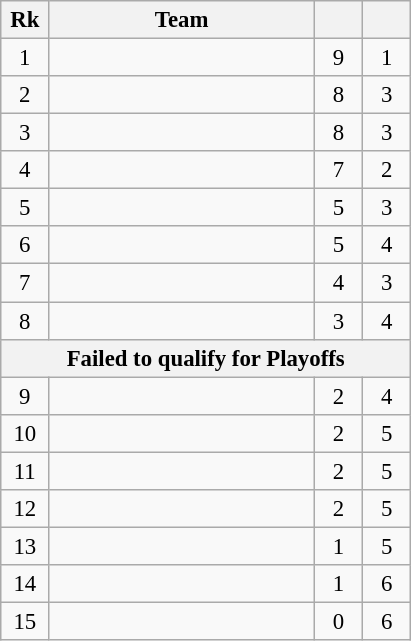<table class=wikitable style="text-align:center; font-size:95%">
<tr>
<th width=25>Rk</th>
<th width=170>Team</th>
<th width=25></th>
<th width=25></th>
</tr>
<tr>
<td>1</td>
<td align=left></td>
<td>9</td>
<td>1</td>
</tr>
<tr>
<td>2</td>
<td align=left></td>
<td>8</td>
<td>3</td>
</tr>
<tr>
<td>3</td>
<td align=left></td>
<td>8</td>
<td>3</td>
</tr>
<tr>
<td>4</td>
<td align=left></td>
<td>7</td>
<td>2</td>
</tr>
<tr>
<td>5</td>
<td align=left></td>
<td>5</td>
<td>3</td>
</tr>
<tr>
<td>6</td>
<td align=left></td>
<td>5</td>
<td>4</td>
</tr>
<tr>
<td>7</td>
<td align=left></td>
<td>4</td>
<td>3</td>
</tr>
<tr>
<td>8</td>
<td align=left></td>
<td>3</td>
<td>4</td>
</tr>
<tr>
<th colspan="8">Failed to qualify for Playoffs</th>
</tr>
<tr>
<td>9</td>
<td align=left></td>
<td>2</td>
<td>4</td>
</tr>
<tr>
<td>10</td>
<td align=left></td>
<td>2</td>
<td>5</td>
</tr>
<tr>
<td>11</td>
<td align=left></td>
<td>2</td>
<td>5</td>
</tr>
<tr>
<td>12</td>
<td align=left></td>
<td>2</td>
<td>5</td>
</tr>
<tr>
<td>13</td>
<td align=left></td>
<td>1</td>
<td>5</td>
</tr>
<tr>
<td>14</td>
<td align=left></td>
<td>1</td>
<td>6</td>
</tr>
<tr>
<td>15</td>
<td align=left></td>
<td>0</td>
<td>6</td>
</tr>
</table>
